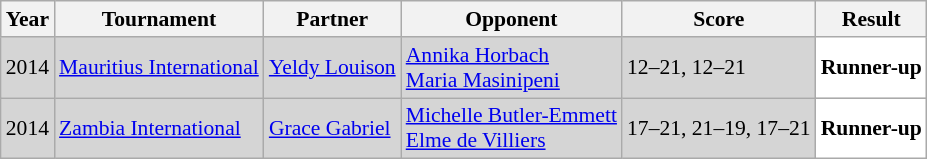<table class="sortable wikitable" style="font-size: 90%;">
<tr>
<th>Year</th>
<th>Tournament</th>
<th>Partner</th>
<th>Opponent</th>
<th>Score</th>
<th>Result</th>
</tr>
<tr style="background:#D5D5D5">
<td align="center">2014</td>
<td align="left"><a href='#'>Mauritius International</a></td>
<td align="left"> <a href='#'>Yeldy Louison</a></td>
<td align="left"> <a href='#'>Annika Horbach</a><br> <a href='#'>Maria Masinipeni</a></td>
<td align="left">12–21, 12–21</td>
<td style="text-align:left; background:white"> <strong>Runner-up</strong></td>
</tr>
<tr style="background:#D5D5D5">
<td align="center">2014</td>
<td align="left"><a href='#'>Zambia International</a></td>
<td align="left"> <a href='#'>Grace Gabriel</a></td>
<td align="left"> <a href='#'>Michelle Butler-Emmett</a><br> <a href='#'>Elme de Villiers</a></td>
<td align="left">17–21, 21–19, 17–21</td>
<td style="text-align:left; background:white"> <strong>Runner-up</strong></td>
</tr>
</table>
